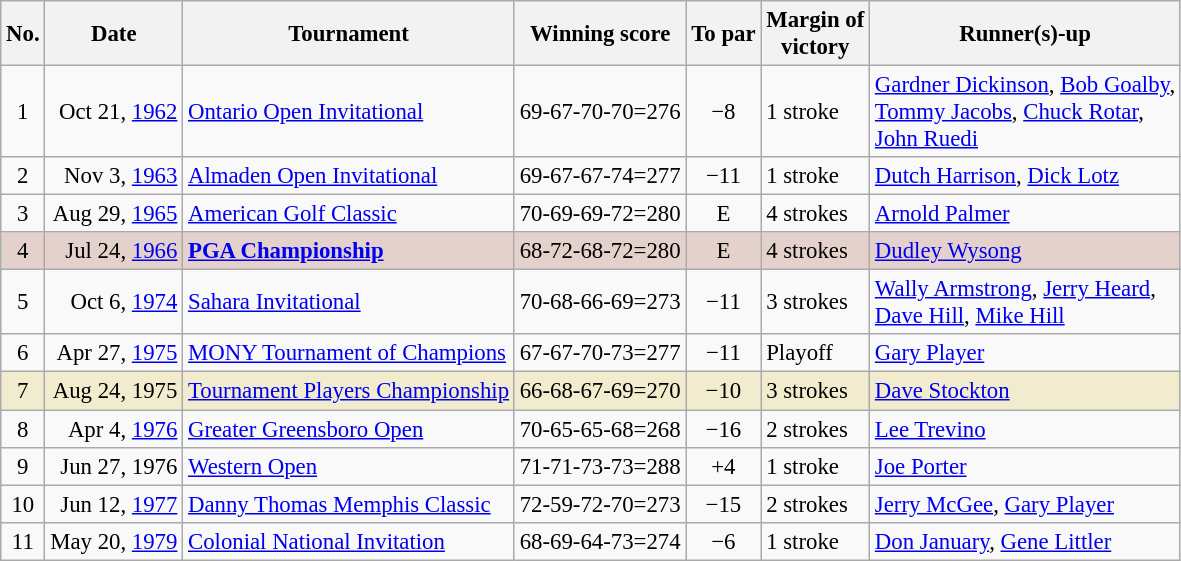<table class="wikitable" style="font-size:95%;">
<tr>
<th>No.</th>
<th>Date</th>
<th>Tournament</th>
<th>Winning score</th>
<th>To par</th>
<th>Margin of<br>victory</th>
<th>Runner(s)-up</th>
</tr>
<tr>
<td align=center>1</td>
<td align=right>Oct 21, <a href='#'>1962</a></td>
<td><a href='#'>Ontario Open Invitational</a></td>
<td align=right>69-67-70-70=276</td>
<td align=center>−8</td>
<td>1 stroke</td>
<td> <a href='#'>Gardner Dickinson</a>,  <a href='#'>Bob Goalby</a>,<br> <a href='#'>Tommy Jacobs</a>,  <a href='#'>Chuck Rotar</a>,<br> <a href='#'>John Ruedi</a></td>
</tr>
<tr>
<td align=center>2</td>
<td align=right>Nov 3, <a href='#'>1963</a></td>
<td><a href='#'>Almaden Open Invitational</a></td>
<td align=right>69-67-67-74=277</td>
<td align=center>−11</td>
<td>1 stroke</td>
<td> <a href='#'>Dutch Harrison</a>,  <a href='#'>Dick Lotz</a></td>
</tr>
<tr>
<td align=center>3</td>
<td align=right>Aug 29, <a href='#'>1965</a></td>
<td><a href='#'>American Golf Classic</a></td>
<td align=right>70-69-69-72=280</td>
<td align=center>E</td>
<td>4 strokes</td>
<td> <a href='#'>Arnold Palmer</a></td>
</tr>
<tr style="background:#e5d1cb;">
<td align=center>4</td>
<td align=right>Jul 24, <a href='#'>1966</a></td>
<td><strong><a href='#'>PGA Championship</a></strong></td>
<td align=right>68-72-68-72=280</td>
<td align=center>E</td>
<td>4 strokes</td>
<td> <a href='#'>Dudley Wysong</a></td>
</tr>
<tr>
<td align=center>5</td>
<td align=right>Oct 6, <a href='#'>1974</a></td>
<td><a href='#'>Sahara Invitational</a></td>
<td align=right>70-68-66-69=273</td>
<td align=center>−11</td>
<td>3 strokes</td>
<td> <a href='#'>Wally Armstrong</a>,  <a href='#'>Jerry Heard</a>,<br> <a href='#'>Dave Hill</a>,  <a href='#'>Mike Hill</a></td>
</tr>
<tr>
<td align=center>6</td>
<td align=right>Apr 27, <a href='#'>1975</a></td>
<td><a href='#'>MONY Tournament of Champions</a></td>
<td align=right>67-67-70-73=277</td>
<td align=center>−11</td>
<td>Playoff</td>
<td> <a href='#'>Gary Player</a></td>
</tr>
<tr style="background:#f2ecce;">
<td align=center>7</td>
<td align=right>Aug 24, 1975</td>
<td><a href='#'>Tournament Players Championship</a></td>
<td align=right>66-68-67-69=270</td>
<td align=center>−10</td>
<td>3 strokes</td>
<td> <a href='#'>Dave Stockton</a></td>
</tr>
<tr>
<td align=center>8</td>
<td align=right>Apr 4, <a href='#'>1976</a></td>
<td><a href='#'>Greater Greensboro Open</a></td>
<td align=right>70-65-65-68=268</td>
<td align=center>−16</td>
<td>2 strokes</td>
<td> <a href='#'>Lee Trevino</a></td>
</tr>
<tr>
<td align=center>9</td>
<td align=right>Jun 27, 1976</td>
<td><a href='#'>Western Open</a></td>
<td align=right>71-71-73-73=288</td>
<td align=center>+4</td>
<td>1 stroke</td>
<td> <a href='#'>Joe Porter</a></td>
</tr>
<tr>
<td align=center>10</td>
<td align=right>Jun 12, <a href='#'>1977</a></td>
<td><a href='#'>Danny Thomas Memphis Classic</a></td>
<td align=right>72-59-72-70=273</td>
<td align=center>−15</td>
<td>2 strokes</td>
<td> <a href='#'>Jerry McGee</a>,  <a href='#'>Gary Player</a></td>
</tr>
<tr>
<td align=center>11</td>
<td align=right>May 20, <a href='#'>1979</a></td>
<td><a href='#'>Colonial National Invitation</a></td>
<td align=right>68-69-64-73=274</td>
<td align=center>−6</td>
<td>1 stroke</td>
<td> <a href='#'>Don January</a>,  <a href='#'>Gene Littler</a></td>
</tr>
</table>
